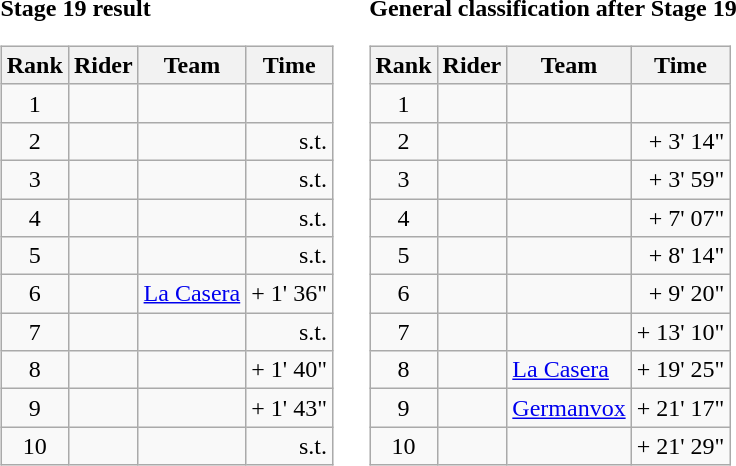<table>
<tr>
<td><strong>Stage 19 result</strong><br><table class="wikitable">
<tr>
<th scope="col">Rank</th>
<th scope="col">Rider</th>
<th scope="col">Team</th>
<th scope="col">Time</th>
</tr>
<tr>
<td style="text-align:center;">1</td>
<td></td>
<td></td>
<td style="text-align:right;"></td>
</tr>
<tr>
<td style="text-align:center;">2</td>
<td></td>
<td></td>
<td style="text-align:right;">s.t.</td>
</tr>
<tr>
<td style="text-align:center;">3</td>
<td></td>
<td></td>
<td style="text-align:right;">s.t.</td>
</tr>
<tr>
<td style="text-align:center;">4</td>
<td></td>
<td></td>
<td style="text-align:right;">s.t.</td>
</tr>
<tr>
<td style="text-align:center;">5</td>
<td></td>
<td></td>
<td style="text-align:right;">s.t.</td>
</tr>
<tr>
<td style="text-align:center;">6</td>
<td></td>
<td><a href='#'>La Casera</a></td>
<td style="text-align:right;">+ 1' 36"</td>
</tr>
<tr>
<td style="text-align:center;">7</td>
<td></td>
<td></td>
<td style="text-align:right;">s.t.</td>
</tr>
<tr>
<td style="text-align:center;">8</td>
<td></td>
<td></td>
<td style="text-align:right;">+ 1' 40"</td>
</tr>
<tr>
<td style="text-align:center;">9</td>
<td></td>
<td></td>
<td style="text-align:right;">+ 1' 43"</td>
</tr>
<tr>
<td style="text-align:center;">10</td>
<td></td>
<td></td>
<td style="text-align:right;">s.t.</td>
</tr>
</table>
</td>
<td></td>
<td><strong>General classification after Stage 19</strong><br><table class="wikitable">
<tr>
<th scope="col">Rank</th>
<th scope="col">Rider</th>
<th scope="col">Team</th>
<th scope="col">Time</th>
</tr>
<tr>
<td style="text-align:center;">1</td>
<td></td>
<td></td>
<td style="text-align:right;"></td>
</tr>
<tr>
<td style="text-align:center;">2</td>
<td></td>
<td></td>
<td style="text-align:right;">+ 3' 14"</td>
</tr>
<tr>
<td style="text-align:center;">3</td>
<td></td>
<td></td>
<td style="text-align:right;">+ 3' 59"</td>
</tr>
<tr>
<td style="text-align:center;">4</td>
<td></td>
<td></td>
<td style="text-align:right;">+ 7' 07"</td>
</tr>
<tr>
<td style="text-align:center;">5</td>
<td></td>
<td></td>
<td style="text-align:right;">+ 8' 14"</td>
</tr>
<tr>
<td style="text-align:center;">6</td>
<td></td>
<td></td>
<td style="text-align:right;">+ 9' 20"</td>
</tr>
<tr>
<td style="text-align:center;">7</td>
<td></td>
<td></td>
<td style="text-align:right;">+ 13' 10"</td>
</tr>
<tr>
<td style="text-align:center;">8</td>
<td></td>
<td><a href='#'>La Casera</a></td>
<td style="text-align:right;">+ 19' 25"</td>
</tr>
<tr>
<td style="text-align:center;">9</td>
<td></td>
<td><a href='#'>Germanvox</a></td>
<td style="text-align:right;">+ 21' 17"</td>
</tr>
<tr>
<td style="text-align:center;">10</td>
<td></td>
<td></td>
<td style="text-align:right;">+ 21' 29"</td>
</tr>
</table>
</td>
</tr>
</table>
